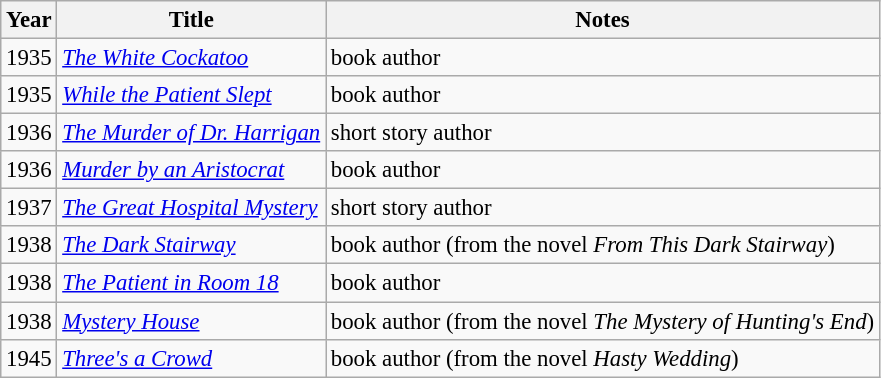<table class="wikitable" style="font-size: 95%;">
<tr>
<th>Year</th>
<th>Title</th>
<th>Notes</th>
</tr>
<tr>
<td>1935</td>
<td><em><a href='#'>The White Cockatoo</a></em></td>
<td>book author</td>
</tr>
<tr>
<td>1935</td>
<td><em><a href='#'>While the Patient Slept</a></em></td>
<td>book author</td>
</tr>
<tr>
<td>1936</td>
<td><em><a href='#'>The Murder of Dr. Harrigan</a></em></td>
<td>short story author</td>
</tr>
<tr>
<td>1936</td>
<td><em><a href='#'>Murder by an Aristocrat</a></em></td>
<td>book author</td>
</tr>
<tr>
<td>1937</td>
<td><em><a href='#'>The Great Hospital Mystery</a></em></td>
<td>short story author</td>
</tr>
<tr>
<td>1938</td>
<td><em><a href='#'>The Dark Stairway</a></em></td>
<td>book author (from the novel <em>From This Dark Stairway</em>)</td>
</tr>
<tr>
<td>1938</td>
<td><em><a href='#'>The Patient in Room 18</a></em></td>
<td>book author</td>
</tr>
<tr>
<td>1938</td>
<td><em><a href='#'>Mystery House</a></em></td>
<td>book author (from the novel <em>The Mystery of Hunting's End</em>)</td>
</tr>
<tr>
<td>1945</td>
<td><em><a href='#'>Three's a Crowd</a></em></td>
<td>book author (from the novel <em>Hasty Wedding</em>)</td>
</tr>
</table>
